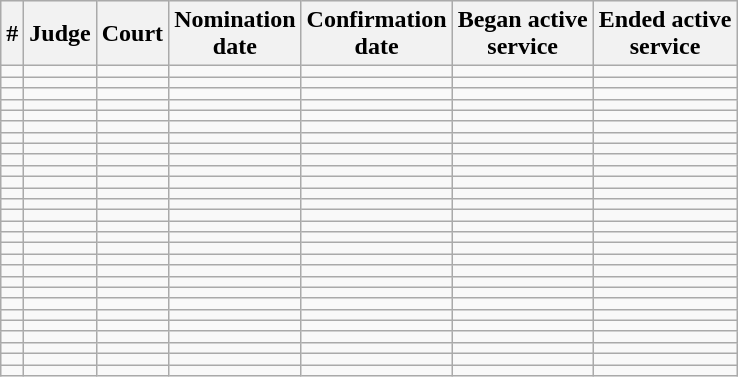<table class="sortable wikitable">
<tr bgcolor="#ececec">
<th>#</th>
<th>Judge</th>
<th>Court<br></th>
<th>Nomination<br>date</th>
<th>Confirmation<br>date</th>
<th>Began active<br>service</th>
<th>Ended active<br>service</th>
</tr>
<tr>
<td></td>
<td></td>
<td></td>
<td></td>
<td></td>
<td></td>
<td></td>
</tr>
<tr>
<td></td>
<td></td>
<td></td>
<td></td>
<td></td>
<td></td>
<td></td>
</tr>
<tr>
<td></td>
<td></td>
<td></td>
<td></td>
<td></td>
<td></td>
<td></td>
</tr>
<tr>
<td></td>
<td></td>
<td></td>
<td></td>
<td></td>
<td></td>
<td></td>
</tr>
<tr>
<td></td>
<td></td>
<td></td>
<td></td>
<td></td>
<td></td>
<td></td>
</tr>
<tr>
<td></td>
<td></td>
<td></td>
<td></td>
<td></td>
<td></td>
<td></td>
</tr>
<tr>
<td></td>
<td></td>
<td></td>
<td></td>
<td></td>
<td></td>
<td></td>
</tr>
<tr>
<td></td>
<td></td>
<td></td>
<td></td>
<td></td>
<td></td>
<td></td>
</tr>
<tr>
<td></td>
<td></td>
<td></td>
<td></td>
<td></td>
<td></td>
<td></td>
</tr>
<tr>
<td></td>
<td></td>
<td></td>
<td></td>
<td></td>
<td></td>
<td></td>
</tr>
<tr>
<td></td>
<td></td>
<td></td>
<td></td>
<td></td>
<td></td>
<td></td>
</tr>
<tr>
<td></td>
<td></td>
<td></td>
<td></td>
<td></td>
<td></td>
<td></td>
</tr>
<tr>
<td></td>
<td></td>
<td></td>
<td></td>
<td></td>
<td></td>
<td></td>
</tr>
<tr>
<td></td>
<td></td>
<td></td>
<td></td>
<td></td>
<td></td>
<td></td>
</tr>
<tr>
<td></td>
<td></td>
<td></td>
<td></td>
<td></td>
<td></td>
<td></td>
</tr>
<tr>
<td></td>
<td></td>
<td></td>
<td></td>
<td></td>
<td></td>
<td></td>
</tr>
<tr>
<td></td>
<td></td>
<td></td>
<td></td>
<td></td>
<td></td>
<td></td>
</tr>
<tr>
<td></td>
<td></td>
<td></td>
<td></td>
<td></td>
<td></td>
<td></td>
</tr>
<tr>
<td></td>
<td></td>
<td></td>
<td></td>
<td></td>
<td></td>
<td></td>
</tr>
<tr>
<td></td>
<td></td>
<td></td>
<td></td>
<td></td>
<td></td>
<td></td>
</tr>
<tr>
<td></td>
<td></td>
<td></td>
<td></td>
<td></td>
<td></td>
<td></td>
</tr>
<tr>
<td></td>
<td></td>
<td></td>
<td></td>
<td></td>
<td></td>
<td></td>
</tr>
<tr>
<td></td>
<td></td>
<td></td>
<td></td>
<td></td>
<td></td>
<td></td>
</tr>
<tr>
<td></td>
<td></td>
<td></td>
<td></td>
<td></td>
<td></td>
<td></td>
</tr>
<tr>
<td></td>
<td></td>
<td></td>
<td></td>
<td></td>
<td></td>
<td></td>
</tr>
<tr>
<td></td>
<td></td>
<td></td>
<td></td>
<td></td>
<td></td>
<td></td>
</tr>
<tr>
<td></td>
<td></td>
<td></td>
<td></td>
<td></td>
<td></td>
<td></td>
</tr>
<tr>
<td></td>
<td></td>
<td></td>
<td></td>
<td></td>
<td></td>
<td></td>
</tr>
</table>
